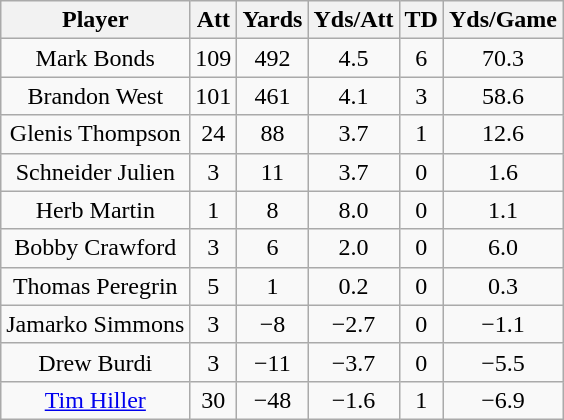<table class="wikitable sortable" style="text-align:center;">
<tr>
<th>Player</th>
<th>Att</th>
<th>Yards</th>
<th>Yds/Att</th>
<th>TD</th>
<th>Yds/Game</th>
</tr>
<tr>
<td>Mark Bonds</td>
<td>109</td>
<td>492</td>
<td>4.5</td>
<td>6</td>
<td>70.3</td>
</tr>
<tr>
<td>Brandon West</td>
<td>101</td>
<td>461</td>
<td>4.1</td>
<td>3</td>
<td>58.6</td>
</tr>
<tr>
<td>Glenis Thompson</td>
<td>24</td>
<td>88</td>
<td>3.7</td>
<td>1</td>
<td>12.6</td>
</tr>
<tr>
<td>Schneider Julien</td>
<td>3</td>
<td>11</td>
<td>3.7</td>
<td>0</td>
<td>1.6</td>
</tr>
<tr>
<td>Herb Martin</td>
<td>1</td>
<td>8</td>
<td>8.0</td>
<td>0</td>
<td>1.1</td>
</tr>
<tr>
<td>Bobby Crawford</td>
<td>3</td>
<td>6</td>
<td>2.0</td>
<td>0</td>
<td>6.0</td>
</tr>
<tr>
<td>Thomas Peregrin</td>
<td>5</td>
<td>1</td>
<td>0.2</td>
<td>0</td>
<td>0.3</td>
</tr>
<tr>
<td>Jamarko Simmons</td>
<td>3</td>
<td>−8</td>
<td>−2.7</td>
<td>0</td>
<td>−1.1</td>
</tr>
<tr>
<td>Drew Burdi</td>
<td>3</td>
<td>−11</td>
<td>−3.7</td>
<td>0</td>
<td>−5.5</td>
</tr>
<tr>
<td><a href='#'>Tim Hiller</a></td>
<td>30</td>
<td>−48</td>
<td>−1.6</td>
<td>1</td>
<td>−6.9</td>
</tr>
</table>
